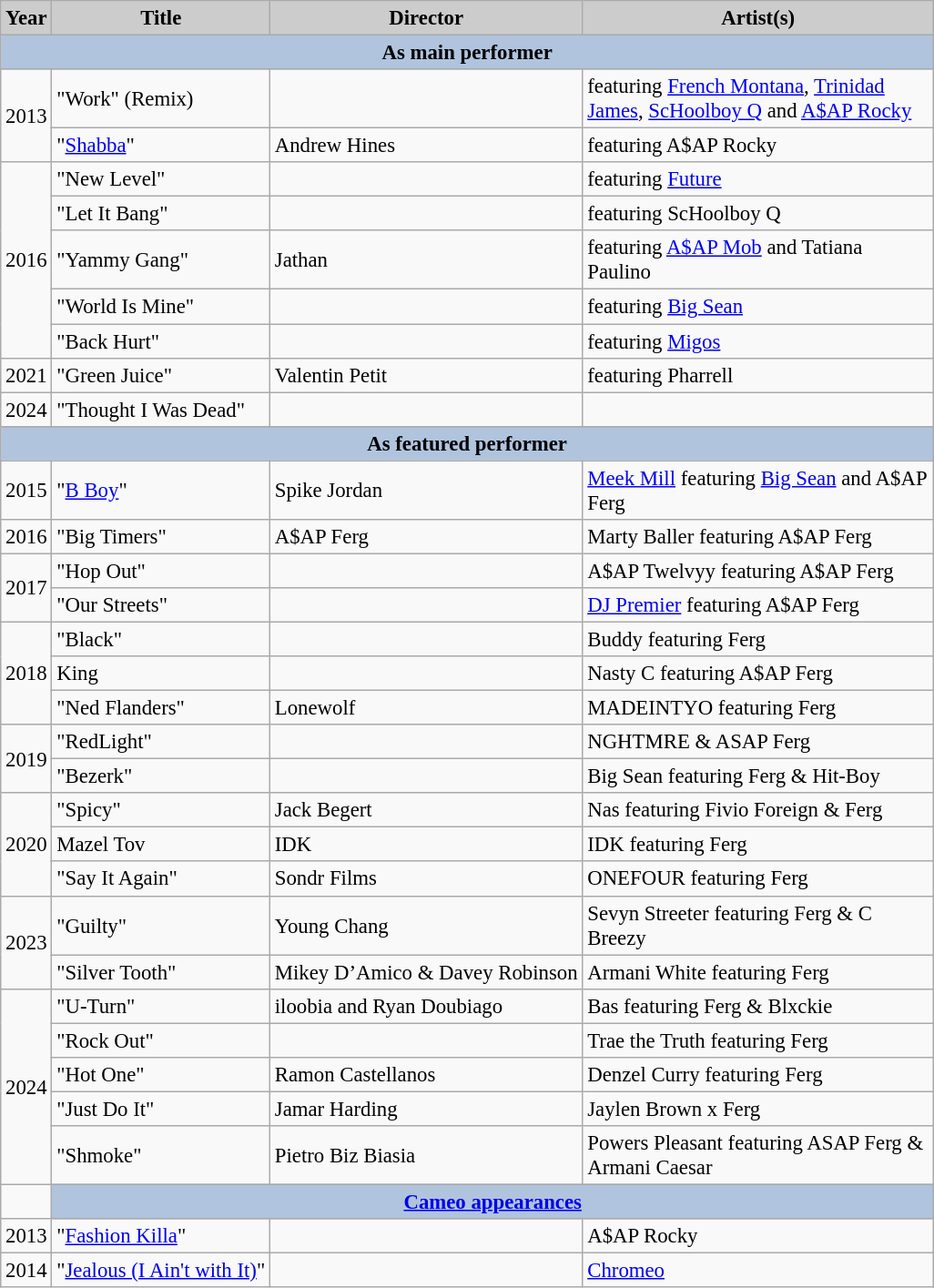<table class="wikitable" style="font-size:95%">
<tr>
<th style="background:#ccc;">Year</th>
<th style="background:#ccc;">Title</th>
<th style="background:#ccc;">Director</th>
<th style="background:#ccc;width:250px">Artist(s)</th>
</tr>
<tr style="text-align:center;">
<th colspan="4" style="background:#B0C4DE;">As main performer</th>
</tr>
<tr>
<td style="text-align:center;" rowspan="2">2013</td>
<td>"Work" (Remix)</td>
<td></td>
<td>featuring <a href='#'>French Montana</a>, <a href='#'>Trinidad James</a>, <a href='#'>ScHoolboy Q</a> and <a href='#'>A$AP Rocky</a></td>
</tr>
<tr>
<td>"<a href='#'>Shabba</a>"</td>
<td>Andrew Hines</td>
<td>featuring A$AP Rocky</td>
</tr>
<tr>
<td style="text-align:center;" rowspan="5">2016</td>
<td>"New Level"</td>
<td></td>
<td>featuring <a href='#'>Future</a></td>
</tr>
<tr>
<td>"Let It Bang"</td>
<td></td>
<td>featuring ScHoolboy Q</td>
</tr>
<tr>
<td>"Yammy Gang"</td>
<td>Jathan</td>
<td>featuring <a href='#'>A$AP Mob</a> and Tatiana Paulino</td>
</tr>
<tr>
<td>"World Is Mine"</td>
<td></td>
<td>featuring <a href='#'>Big Sean</a></td>
</tr>
<tr>
<td>"Back Hurt"</td>
<td></td>
<td>featuring <a href='#'>Migos</a></td>
</tr>
<tr>
<td>2021</td>
<td>"Green Juice"</td>
<td>Valentin Petit</td>
<td>featuring Pharrell</td>
</tr>
<tr>
<td>2024</td>
<td>"Thought I Was Dead"</td>
<td></td>
<td></td>
</tr>
<tr>
<th colspan="4" style="background:#B0C4DE;">As featured performer</th>
</tr>
<tr>
<td style="text-align:center;">2015</td>
<td>"<a href='#'>B Boy</a>"</td>
<td>Spike Jordan</td>
<td><a href='#'>Meek Mill</a> featuring <a href='#'>Big Sean</a> and A$AP Ferg</td>
</tr>
<tr>
<td style="text-align:center;">2016</td>
<td>"Big Timers"</td>
<td>A$AP Ferg</td>
<td>Marty Baller featuring A$AP Ferg</td>
</tr>
<tr>
<td style="text-align:center;" rowspan="2">2017</td>
<td>"Hop Out"</td>
<td></td>
<td>A$AP Twelvyy featuring A$AP Ferg</td>
</tr>
<tr>
<td>"Our Streets"</td>
<td></td>
<td><a href='#'>DJ Premier</a> featuring A$AP Ferg</td>
</tr>
<tr>
<td rowspan="3">2018</td>
<td>"Black"</td>
<td></td>
<td>Buddy featuring Ferg</td>
</tr>
<tr>
<td>King</td>
<td></td>
<td>Nasty C featuring A$AP Ferg</td>
</tr>
<tr>
<td>"Ned Flanders"</td>
<td>Lonewolf</td>
<td>MADEINTYO featuring Ferg</td>
</tr>
<tr>
<td rowspan="2">2019</td>
<td>"RedLight"</td>
<td></td>
<td>NGHTMRE & ASAP Ferg</td>
</tr>
<tr>
<td>"Bezerk"</td>
<td></td>
<td>Big Sean featuring Ferg & Hit-Boy</td>
</tr>
<tr>
<td rowspan="3">2020</td>
<td>"Spicy"</td>
<td>Jack Begert</td>
<td>Nas featuring Fivio Foreign & Ferg</td>
</tr>
<tr>
<td>Mazel Tov</td>
<td>IDK</td>
<td>IDK featuring Ferg</td>
</tr>
<tr>
<td>"Say It Again"</td>
<td>Sondr Films</td>
<td>ONEFOUR featuring Ferg</td>
</tr>
<tr>
<td rowspan="2">2023</td>
<td>"Guilty"</td>
<td>Young Chang</td>
<td>Sevyn Streeter featuring Ferg & C Breezy</td>
</tr>
<tr>
<td>"Silver Tooth"</td>
<td>Mikey D’Amico & Davey Robinson</td>
<td>Armani White featuring Ferg</td>
</tr>
<tr>
<td rowspan="5">2024</td>
<td>"U-Turn"</td>
<td>iloobia and Ryan Doubiago</td>
<td>Bas featuring Ferg & Blxckie</td>
</tr>
<tr>
<td>"Rock Out"</td>
<td></td>
<td>Trae the Truth featuring Ferg</td>
</tr>
<tr>
<td>"Hot One"</td>
<td>Ramon Castellanos</td>
<td>Denzel Curry featuring Ferg</td>
</tr>
<tr>
<td>"Just Do It"</td>
<td>Jamar Harding</td>
<td>Jaylen Brown x Ferg</td>
</tr>
<tr>
<td>"Shmoke"</td>
<td>Pietro Biz Biasia</td>
<td>Powers Pleasant featuring ASAP Ferg & Armani Caesar</td>
</tr>
<tr>
<td></td>
<th colspan="4" style="background:#B0C4DE;"><a href='#'>Cameo appearances</a></th>
</tr>
<tr>
<td style="text-align:center;">2013</td>
<td>"<a href='#'>Fashion Killa</a>"</td>
<td></td>
<td>A$AP Rocky</td>
</tr>
<tr>
<td style="text-align:center;">2014</td>
<td>"<a href='#'>Jealous (I Ain't with It)</a>"</td>
<td></td>
<td><a href='#'>Chromeo</a></td>
</tr>
</table>
